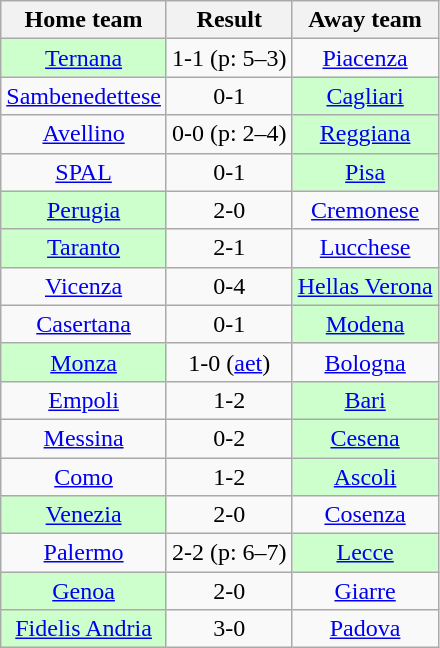<table class="wikitable" style="text-align: center">
<tr>
<th>Home team</th>
<th>Result</th>
<th>Away team</th>
</tr>
<tr>
<td bgcolor="ccffcc"><a href='#'>Ternana</a></td>
<td>1-1 (p: 5–3)</td>
<td><a href='#'>Piacenza</a></td>
</tr>
<tr>
<td><a href='#'>Sambenedettese</a></td>
<td>0-1</td>
<td bgcolor="ccffcc"><a href='#'>Cagliari</a></td>
</tr>
<tr>
<td><a href='#'>Avellino</a></td>
<td>0-0 (p: 2–4)</td>
<td bgcolor="ccffcc"><a href='#'>Reggiana</a></td>
</tr>
<tr>
<td><a href='#'>SPAL</a></td>
<td>0-1</td>
<td bgcolor="ccffcc"><a href='#'>Pisa</a></td>
</tr>
<tr>
<td bgcolor="ccffcc"><a href='#'>Perugia</a></td>
<td>2-0</td>
<td><a href='#'>Cremonese</a></td>
</tr>
<tr>
<td bgcolor="ccffcc"><a href='#'>Taranto</a></td>
<td>2-1</td>
<td><a href='#'>Lucchese</a></td>
</tr>
<tr>
<td><a href='#'>Vicenza</a></td>
<td>0-4</td>
<td bgcolor="ccffcc"><a href='#'>Hellas Verona</a></td>
</tr>
<tr>
<td><a href='#'>Casertana</a></td>
<td>0-1</td>
<td bgcolor="ccffcc"><a href='#'>Modena</a></td>
</tr>
<tr>
<td bgcolor="ccffcc"><a href='#'>Monza</a></td>
<td>1-0 (<a href='#'>aet</a>)</td>
<td><a href='#'>Bologna</a></td>
</tr>
<tr>
<td><a href='#'>Empoli</a></td>
<td>1-2</td>
<td bgcolor="ccffcc"><a href='#'>Bari</a></td>
</tr>
<tr>
<td><a href='#'>Messina</a></td>
<td>0-2</td>
<td bgcolor="ccffcc"><a href='#'>Cesena</a></td>
</tr>
<tr>
<td><a href='#'>Como</a></td>
<td>1-2</td>
<td bgcolor="ccffcc"><a href='#'>Ascoli</a></td>
</tr>
<tr>
<td bgcolor="ccffcc"><a href='#'>Venezia</a></td>
<td>2-0</td>
<td><a href='#'>Cosenza</a></td>
</tr>
<tr>
<td><a href='#'>Palermo</a></td>
<td>2-2 (p: 6–7)</td>
<td bgcolor="ccffcc"><a href='#'>Lecce</a></td>
</tr>
<tr>
<td bgcolor="ccffcc"><a href='#'>Genoa</a></td>
<td>2-0</td>
<td><a href='#'>Giarre</a></td>
</tr>
<tr>
<td bgcolor="ccffcc"><a href='#'>Fidelis Andria</a></td>
<td>3-0</td>
<td><a href='#'>Padova</a></td>
</tr>
</table>
